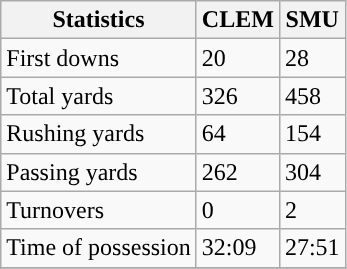<table class="wikitable" style="float: left;">
<tr>
<th>Statistics</th>
<th>CLEM</th>
<th>SMU</th>
</tr>
<tr>
<td>First downs</td>
<td>20</td>
<td>28</td>
</tr>
<tr>
<td>Total yards</td>
<td>326</td>
<td>458</td>
</tr>
<tr>
<td>Rushing yards</td>
<td>64</td>
<td>154</td>
</tr>
<tr>
<td>Passing yards</td>
<td>262</td>
<td>304</td>
</tr>
<tr>
<td>Turnovers</td>
<td>0</td>
<td>2</td>
</tr>
<tr>
<td>Time of possession</td>
<td>32:09</td>
<td>27:51</td>
</tr>
<tr>
</tr>
</table>
